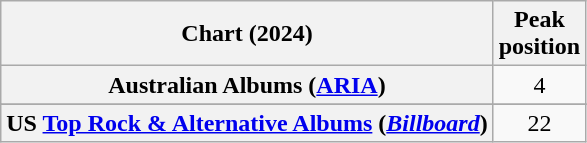<table class="wikitable sortable plainrowheaders" style="text-align:center">
<tr>
<th scope="col">Chart (2024)</th>
<th scope="col">Peak<br>position</th>
</tr>
<tr>
<th scope="row">Australian Albums (<a href='#'>ARIA</a>)</th>
<td>4</td>
</tr>
<tr>
</tr>
<tr>
</tr>
<tr>
</tr>
<tr>
</tr>
<tr>
</tr>
<tr>
</tr>
<tr>
</tr>
<tr>
<th scope="row">US <a href='#'>Top Rock & Alternative Albums</a> (<em><a href='#'>Billboard</a></em>)</th>
<td>22</td>
</tr>
</table>
